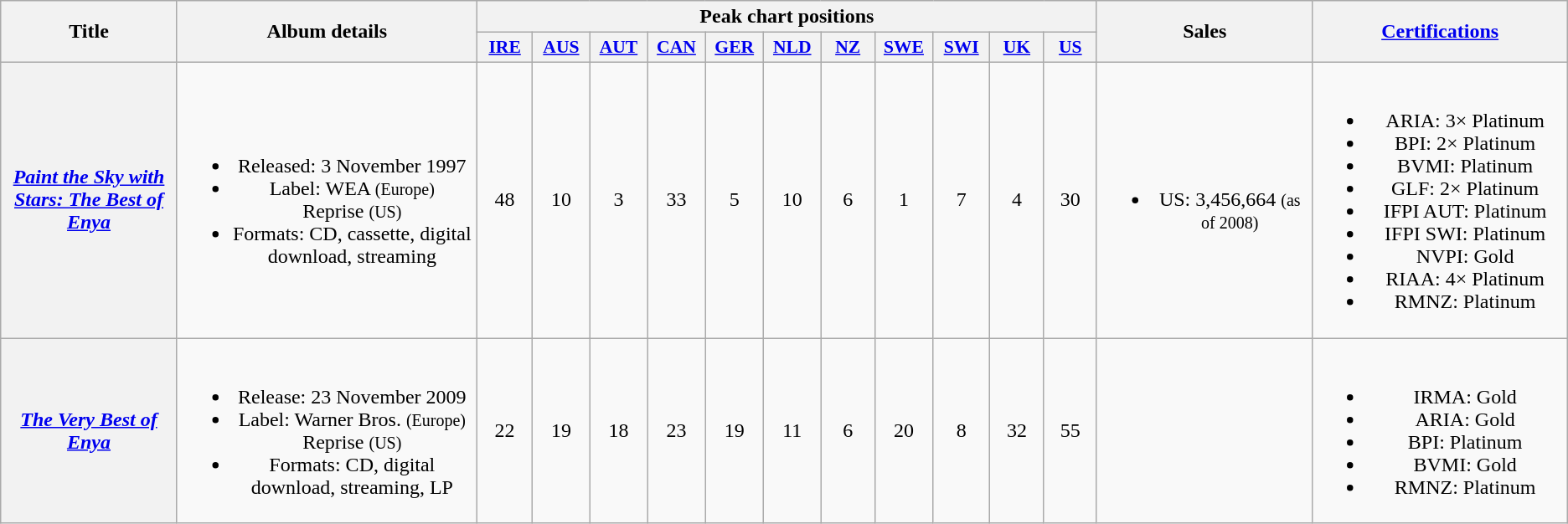<table class="wikitable plainrowheaders" style="text-align:center;">
<tr>
<th scope="col" rowspan="2" style="width:11em;">Title</th>
<th scope="col" rowspan="2" style="width:18em;">Album details</th>
<th scope="col" colspan="11">Peak chart positions</th>
<th scope="col" rowspan="2" style="width:12em;">Sales</th>
<th scope="col" rowspan="2" style="width:15em;"><a href='#'>Certifications</a></th>
</tr>
<tr>
<th scope="col" style="width:3em;font-size:90%;"><a href='#'>IRE</a><br></th>
<th scope="col" style="width:3em;font-size:90%;"><a href='#'>AUS</a><br></th>
<th scope="col" style="width:3em;font-size:90%;"><a href='#'>AUT</a><br></th>
<th scope="col" style="width:3em;font-size:90%;"><a href='#'>CAN</a><br></th>
<th scope="col" style="width:3em;font-size:90%;"><a href='#'>GER</a><br></th>
<th scope="col" style="width:3em;font-size:90%;"><a href='#'>NLD</a><br></th>
<th scope="col" style="width:3em;font-size:90%;"><a href='#'>NZ</a><br></th>
<th scope="col" style="width:3em;font-size:90%;"><a href='#'>SWE</a><br></th>
<th scope="col" style="width:3em;font-size:90%;"><a href='#'>SWI</a><br></th>
<th scope="col" style="width:3em;font-size:90%;"><a href='#'>UK</a><br></th>
<th scope="col" style="width:3em;font-size:90%;"><a href='#'>US</a><br></th>
</tr>
<tr>
<th scope="row"><em><a href='#'>Paint the Sky with Stars: The Best of Enya</a></em></th>
<td><br><ul><li>Released: 3 November 1997</li><li>Label: WEA <small>(Europe)</small><br> Reprise <small>(US)</small></li><li>Formats: CD, cassette, digital download, streaming</li></ul></td>
<td>48</td>
<td>10</td>
<td>3</td>
<td>33</td>
<td>5</td>
<td>10</td>
<td>6</td>
<td>1</td>
<td>7</td>
<td>4</td>
<td>30</td>
<td><br><ul><li>US: 3,456,664 <small>(as of 2008)</small></li></ul></td>
<td><br><ul><li>ARIA: 3× Platinum</li><li>BPI: 2× Platinum</li><li>BVMI: Platinum</li><li>GLF: 2× Platinum</li><li>IFPI AUT: Platinum</li><li>IFPI SWI: Platinum</li><li>NVPI: Gold</li><li>RIAA: 4× Platinum</li><li>RMNZ: Platinum</li></ul></td>
</tr>
<tr>
<th scope="row"><em><a href='#'>The Very Best of Enya</a></em></th>
<td><br><ul><li>Release: 23 November 2009</li><li>Label: Warner Bros. <small>(Europe)</small><br> Reprise <small>(US)</small></li><li>Formats: CD, digital download, streaming, LP</li></ul></td>
<td>22</td>
<td>19</td>
<td>18</td>
<td>23</td>
<td>19</td>
<td>11</td>
<td>6</td>
<td>20</td>
<td>8</td>
<td>32</td>
<td>55</td>
<td></td>
<td><br><ul><li>IRMA: Gold</li><li>ARIA: Gold</li><li>BPI: Platinum</li><li>BVMI: Gold</li><li>RMNZ: Platinum</li></ul></td>
</tr>
</table>
